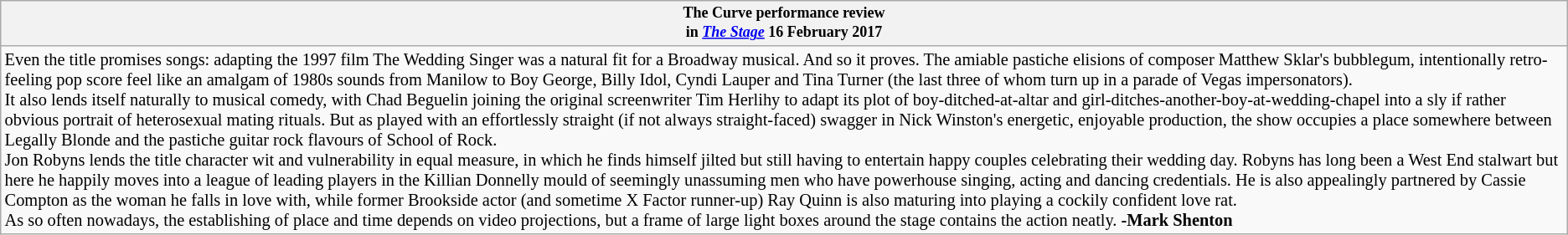<table class="wikitable floatright collapsible collapsed">
<tr>
<th style="font-size:75%">The Curve performance review <br> in <em><a href='#'>The Stage</a></em> 16 February 2017</th>
</tr>
<tr>
<td style="font-size:85%">Even the title promises songs: adapting the 1997 film The Wedding Singer was a natural fit for a Broadway musical. And so it proves. The amiable pastiche elisions of composer Matthew Sklar's bubblegum, intentionally retro-feeling pop score feel like an amalgam of 1980s sounds from Manilow to Boy George, Billy Idol, Cyndi Lauper and Tina Turner (the last three of whom turn up in a parade of Vegas impersonators).<br>It also lends itself naturally to musical comedy, with Chad Beguelin joining the original screenwriter Tim Herlihy to adapt its plot of boy-ditched-at-altar and girl-ditches-another-boy-at-wedding-chapel into a sly if rather obvious portrait of heterosexual mating rituals. But as played with an effortlessly straight (if not always straight-faced) swagger in Nick Winston's energetic, enjoyable production, the show occupies a place somewhere between Legally Blonde and the pastiche guitar rock flavours of School of Rock.<br>Jon Robyns lends the title character wit and vulnerability in equal measure, in which he finds himself jilted but still having to entertain happy couples celebrating their wedding day. Robyns has long been a West End stalwart but here he happily moves into a league of leading players in the Killian Donnelly mould of seemingly unassuming men who have powerhouse singing, acting and dancing credentials. He is also appealingly partnered by Cassie Compton as the woman he falls in love with, while former Brookside actor (and sometime X Factor runner-up) Ray Quinn is also maturing into playing a cockily confident love rat.<br>As so often nowadays, the establishing of place and time depends on video projections, but a frame of large light boxes around the stage contains the action neatly. <span><strong>-Mark Shenton</strong></span></td>
</tr>
</table>
